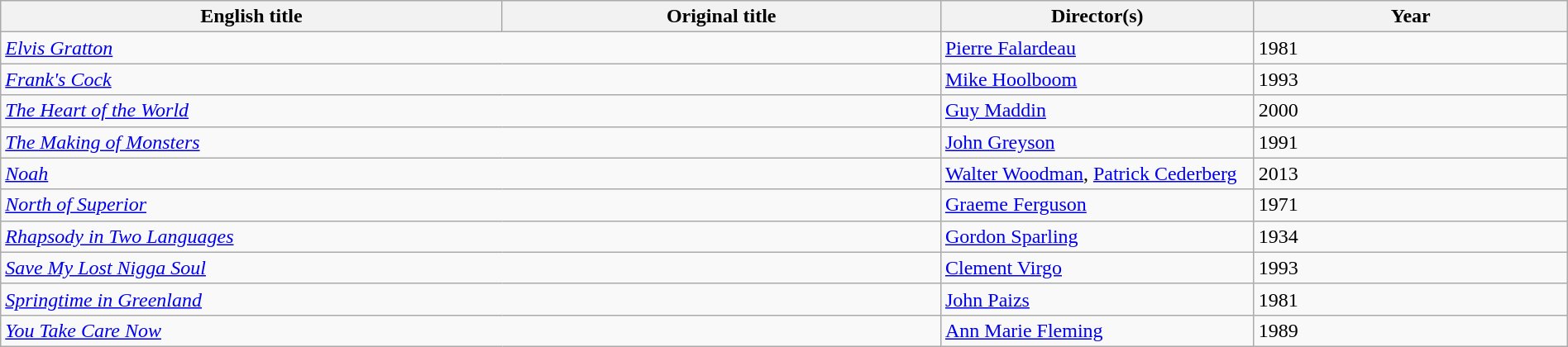<table class="wikitable" width=100%>
<tr>
<th scope="col" width="32%">English title</th>
<th scope="col" width="28%">Original title</th>
<th scope="col" width="20%">Director(s)</th>
<th scope="col" width="20%">Year</th>
</tr>
<tr>
<td colspan=2><em><a href='#'>Elvis Gratton</a></em></td>
<td><a href='#'>Pierre Falardeau</a></td>
<td>1981</td>
</tr>
<tr>
<td colspan=2><em><a href='#'>Frank's Cock</a></em></td>
<td><a href='#'>Mike Hoolboom</a></td>
<td>1993</td>
</tr>
<tr>
<td colspan=2><em><a href='#'>The Heart of the World</a></em></td>
<td><a href='#'>Guy Maddin</a></td>
<td>2000</td>
</tr>
<tr>
<td colspan=2><em><a href='#'>The Making of Monsters</a></em></td>
<td><a href='#'>John Greyson</a></td>
<td>1991</td>
</tr>
<tr>
<td colspan=2><em><a href='#'>Noah</a></em></td>
<td><a href='#'>Walter Woodman</a>, <a href='#'>Patrick Cederberg</a></td>
<td>2013</td>
</tr>
<tr>
<td colspan=2><em><a href='#'>North of Superior</a></em></td>
<td><a href='#'>Graeme Ferguson</a></td>
<td>1971</td>
</tr>
<tr>
<td colspan=2><em><a href='#'>Rhapsody in Two Languages</a></em></td>
<td><a href='#'>Gordon Sparling</a></td>
<td>1934</td>
</tr>
<tr>
<td colspan=2><em><a href='#'>Save My Lost Nigga Soul</a></em></td>
<td><a href='#'>Clement Virgo</a></td>
<td>1993</td>
</tr>
<tr>
<td colspan=2><em><a href='#'>Springtime in Greenland</a></em></td>
<td><a href='#'>John Paizs</a></td>
<td>1981</td>
</tr>
<tr>
<td colspan=2><em><a href='#'>You Take Care Now</a></em></td>
<td><a href='#'>Ann Marie Fleming</a></td>
<td>1989</td>
</tr>
</table>
